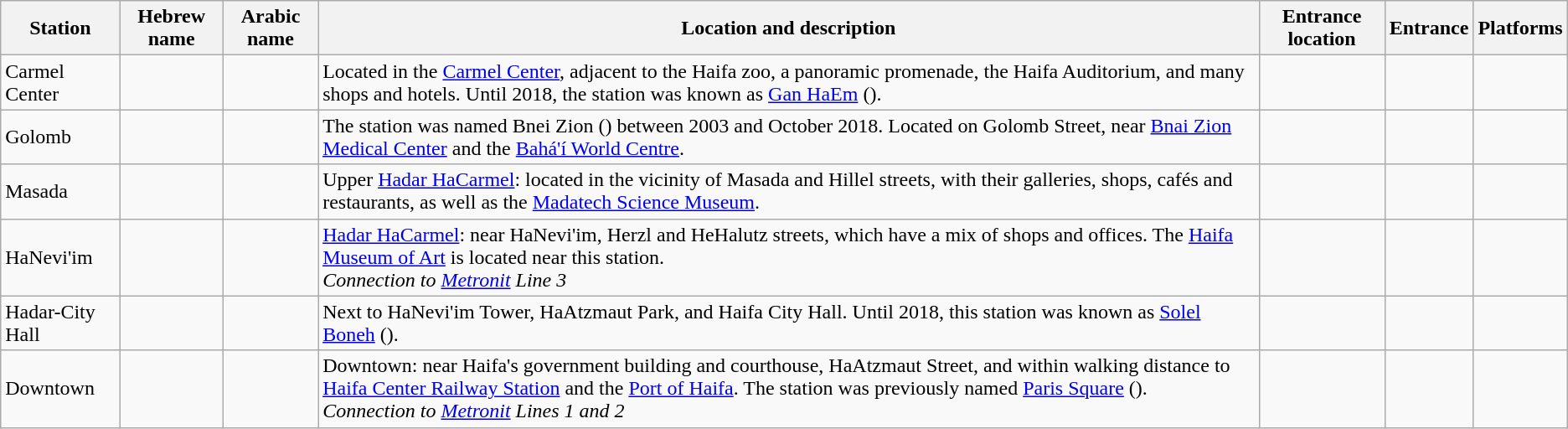<table class="wikitable">
<tr>
<th>Station</th>
<th>Hebrew name</th>
<th>Arabic name</th>
<th>Location and description</th>
<th>Entrance location</th>
<th>Entrance</th>
<th>Platforms</th>
</tr>
<tr>
<td>Carmel Center</td>
<td></td>
<td></td>
<td>Located in the <a href='#'>Carmel Center</a>, adjacent to the Haifa zoo, a panoramic promenade, the Haifa Auditorium, and many shops and hotels. Until 2018, the station was known as <a href='#'>Gan HaEm</a> ().</td>
<td></td>
<td></td>
<td></td>
</tr>
<tr>
<td>Golomb</td>
<td></td>
<td></td>
<td>The station was named Bnei Zion () between 2003 and October 2018. Located on Golomb Street, near <a href='#'>Bnai Zion Medical Center</a> and the <a href='#'>Bahá'í World Centre</a>.</td>
<td></td>
<td></td>
<td></td>
</tr>
<tr>
<td>Masada</td>
<td></td>
<td></td>
<td>Upper <a href='#'>Hadar HaCarmel</a>: located in the vicinity of Masada and Hillel streets, with their galleries, shops, cafés and restaurants, as well as the <a href='#'>Madatech Science Museum</a>.</td>
<td></td>
<td></td>
<td></td>
</tr>
<tr>
<td>HaNevi'im</td>
<td></td>
<td></td>
<td><a href='#'>Hadar HaCarmel</a>: near HaNevi'im, Herzl and HeHalutz streets, which have a mix of shops and offices. The <a href='#'>Haifa Museum of Art</a> is located near this station.<br><em>Connection to <a href='#'>Metronit</a> Line 3</em></td>
<td></td>
<td></td>
<td></td>
</tr>
<tr>
<td>Hadar-City Hall</td>
<td></td>
<td></td>
<td>Next to HaNevi'im Tower, HaAtzmaut Park, and Haifa City Hall. Until 2018, this station was known as <a href='#'>Solel Boneh</a> ().</td>
<td></td>
<td></td>
<td></td>
</tr>
<tr>
<td>Downtown</td>
<td></td>
<td></td>
<td>Downtown: near Haifa's government building and courthouse, HaAtzmaut Street, and within walking distance to <a href='#'>Haifa Center Railway Station</a> and the <a href='#'>Port of Haifa</a>. The station was previously named <a href='#'>Paris Square</a> ().<br><em>Connection to <a href='#'>Metronit</a> Lines 1 and 2</em></td>
<td></td>
<td></td>
<td></td>
</tr>
</table>
